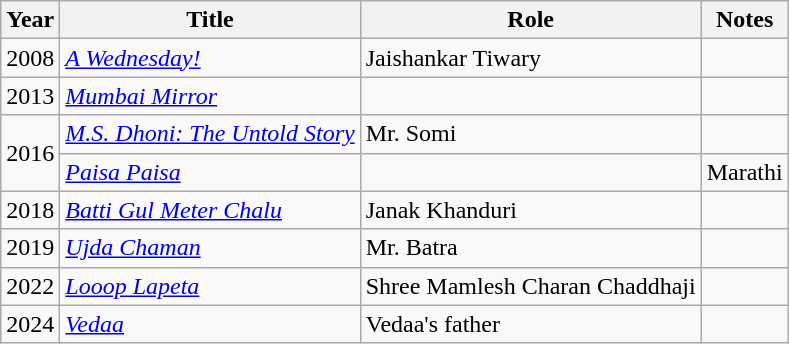<table class="wikitable sortable">
<tr>
<th>Year</th>
<th>Title</th>
<th>Role</th>
<th>Notes</th>
</tr>
<tr>
<td>2008</td>
<td><em><a href='#'>A Wednesday!</a></em></td>
<td>Jaishankar Tiwary</td>
<td></td>
</tr>
<tr>
<td>2013</td>
<td><em><a href='#'>Mumbai Mirror</a></em></td>
<td></td>
<td></td>
</tr>
<tr>
<td rowspan="2">2016</td>
<td><em><a href='#'>M.S. Dhoni: The Untold Story</a></em></td>
<td>Mr. Somi</td>
<td></td>
</tr>
<tr>
<td><em><a href='#'>Paisa Paisa</a></em></td>
<td></td>
<td>Marathi</td>
</tr>
<tr>
<td>2018</td>
<td><em><a href='#'>Batti Gul Meter Chalu</a></em></td>
<td>Janak Khanduri</td>
<td></td>
</tr>
<tr>
<td>2019</td>
<td><em><a href='#'>Ujda Chaman</a></em></td>
<td>Mr. Batra</td>
<td></td>
</tr>
<tr>
<td>2022</td>
<td><em><a href='#'>Looop Lapeta</a></em></td>
<td>Shree Mamlesh Charan Chaddhaji</td>
<td></td>
</tr>
<tr>
<td>2024</td>
<td><em><a href='#'>Vedaa</a></em></td>
<td>Vedaa's father</td>
<td></td>
</tr>
</table>
